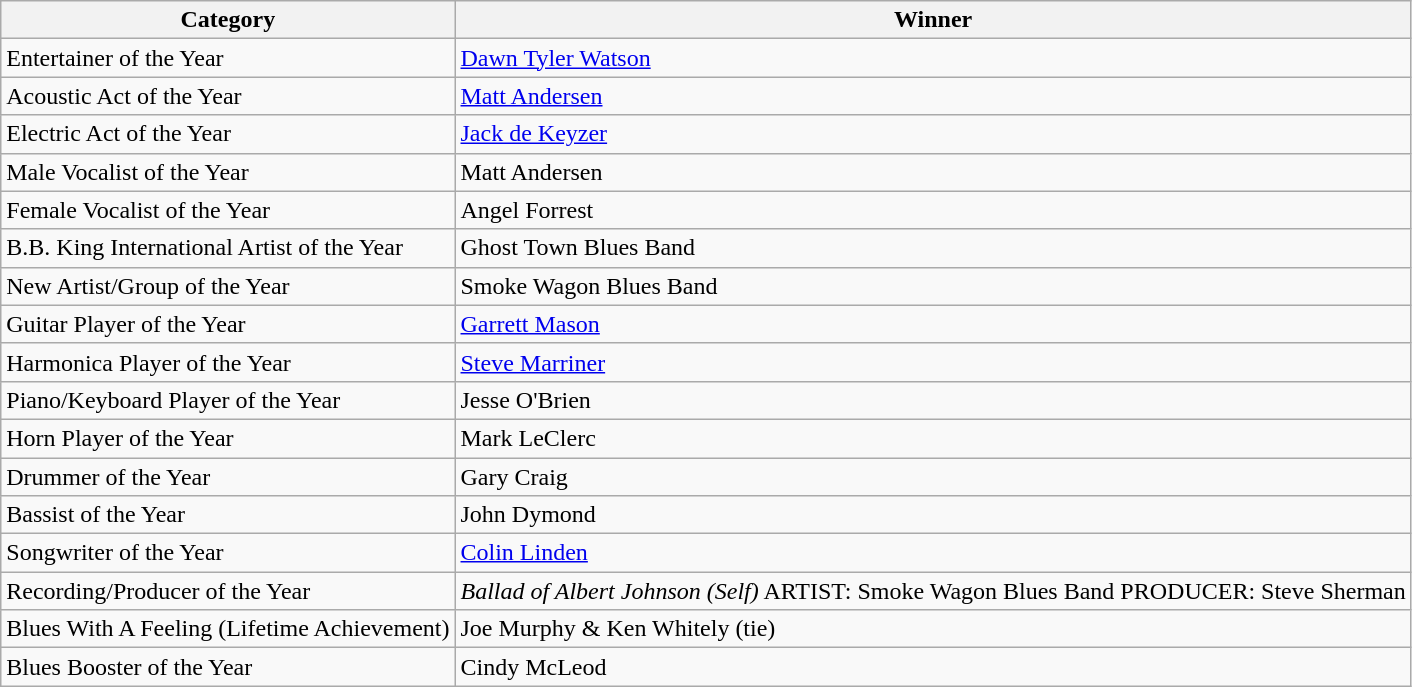<table class="wikitable sortable" style="text-align:centre">
<tr>
<th>Category</th>
<th>Winner</th>
</tr>
<tr>
<td>Entertainer of the Year</td>
<td><a href='#'>Dawn Tyler Watson</a></td>
</tr>
<tr>
<td>Acoustic Act of the Year</td>
<td><a href='#'>Matt Andersen</a></td>
</tr>
<tr>
<td>Electric Act of the Year</td>
<td><a href='#'>Jack de Keyzer</a></td>
</tr>
<tr>
<td>Male Vocalist of the Year</td>
<td>Matt Andersen</td>
</tr>
<tr>
<td>Female Vocalist of the Year</td>
<td>Angel Forrest</td>
</tr>
<tr>
<td>B.B. King International Artist of the Year</td>
<td>Ghost Town Blues Band</td>
</tr>
<tr>
<td>New Artist/Group of the Year</td>
<td>Smoke Wagon Blues Band</td>
</tr>
<tr>
<td>Guitar Player of the Year</td>
<td><a href='#'>Garrett Mason</a></td>
</tr>
<tr>
<td>Harmonica Player of the Year</td>
<td><a href='#'>Steve Marriner</a></td>
</tr>
<tr>
<td>Piano/Keyboard Player of the Year</td>
<td>Jesse O'Brien</td>
</tr>
<tr>
<td>Horn Player of the Year</td>
<td>Mark LeClerc</td>
</tr>
<tr>
<td>Drummer of the Year</td>
<td>Gary Craig</td>
</tr>
<tr>
<td>Bassist of the Year</td>
<td>John Dymond</td>
</tr>
<tr>
<td>Songwriter of the Year</td>
<td><a href='#'>Colin Linden</a></td>
</tr>
<tr>
<td>Recording/Producer of the Year</td>
<td><em>Ballad of Albert Johnson (Self)</em> ARTIST: Smoke Wagon Blues Band PRODUCER: Steve Sherman</td>
</tr>
<tr>
<td>Blues With A Feeling (Lifetime Achievement)</td>
<td>Joe Murphy & Ken Whitely (tie)</td>
</tr>
<tr>
<td>Blues Booster of the Year</td>
<td>Cindy McLeod</td>
</tr>
</table>
